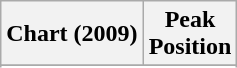<table class="wikitable">
<tr>
<th>Chart (2009)</th>
<th>Peak<br>Position</th>
</tr>
<tr>
</tr>
<tr>
</tr>
</table>
